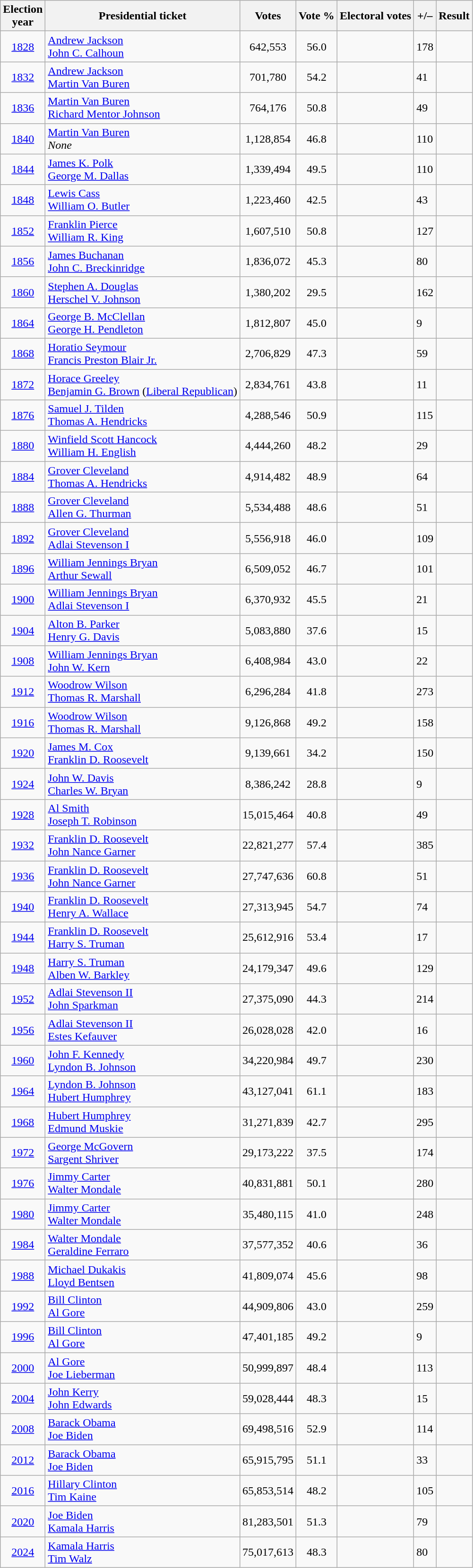<table class="sortable wikitable">
<tr>
<th style="text-align:center;">Election<br>year</th>
<th>Presidential ticket</th>
<th>Votes</th>
<th>Vote %</th>
<th>Electoral votes</th>
<th>+/–</th>
<th>Result</th>
</tr>
<tr>
<td style="text-align:center;"><a href='#'>1828</a></td>
<td><a href='#'>Andrew Jackson</a><br><a href='#'>John C. Calhoun</a></td>
<td style="text-align:center;">642,553</td>
<td style="text-align:center;">56.0</td>
<td style="text-align:left;"></td>
<td style="text-align:left;">178</td>
<td></td>
</tr>
<tr>
<td style="text-align:center;"><a href='#'>1832</a></td>
<td><a href='#'>Andrew Jackson</a><br><a href='#'>Martin Van Buren</a></td>
<td style="text-align:center;">701,780</td>
<td style="text-align:center;">54.2</td>
<td style="text-align:left;"></td>
<td style="text-align:left;">41</td>
<td></td>
</tr>
<tr>
<td style="text-align:center;"><a href='#'>1836</a></td>
<td><a href='#'>Martin Van Buren</a><br><a href='#'>Richard Mentor Johnson</a></td>
<td style="text-align:center;">764,176</td>
<td style="text-align:center;">50.8</td>
<td style="text-align:left;"></td>
<td style="text-align:left;">49</td>
<td></td>
</tr>
<tr>
<td style="text-align:center;"><a href='#'>1840</a></td>
<td><a href='#'>Martin Van Buren</a><br><em>None</em></td>
<td style="text-align:center;">1,128,854</td>
<td style="text-align:center;">46.8</td>
<td style="text-align:left;"></td>
<td style="text-align:left;">110</td>
<td></td>
</tr>
<tr>
<td style="text-align:center;"><a href='#'>1844</a></td>
<td><a href='#'>James K. Polk</a><br><a href='#'>George M. Dallas</a></td>
<td style="text-align:center;">1,339,494</td>
<td style="text-align:center;">49.5</td>
<td style="text-align:left;"></td>
<td style="text-align:left;">110</td>
<td></td>
</tr>
<tr>
<td style="text-align:center;"><a href='#'>1848</a></td>
<td><a href='#'>Lewis Cass</a><br><a href='#'>William O. Butler</a></td>
<td style="text-align:center;">1,223,460</td>
<td style="text-align:center;">42.5</td>
<td style="text-align:left;"></td>
<td style="text-align:left;">43</td>
<td></td>
</tr>
<tr>
<td style="text-align:center;"><a href='#'>1852</a></td>
<td><a href='#'>Franklin Pierce</a><br><a href='#'>William R. King</a></td>
<td style="text-align:center;">1,607,510</td>
<td style="text-align:center;">50.8</td>
<td style="text-align:left;"></td>
<td style="text-align:left;">127</td>
<td></td>
</tr>
<tr>
<td style="text-align:center;"><a href='#'>1856</a></td>
<td><a href='#'>James Buchanan</a><br><a href='#'>John C. Breckinridge</a></td>
<td style="text-align:center;">1,836,072</td>
<td style="text-align:center;">45.3</td>
<td style="text-align:left;"></td>
<td style="text-align:left;">80</td>
<td></td>
</tr>
<tr>
<td style="text-align:center;"><a href='#'>1860</a></td>
<td><a href='#'>Stephen A. Douglas</a><br><a href='#'>Herschel V. Johnson</a></td>
<td style="text-align:center;">1,380,202</td>
<td style="text-align:center;">29.5</td>
<td style="text-align:left;"></td>
<td style="text-align:left;">162</td>
<td></td>
</tr>
<tr>
<td style="text-align:center;"><a href='#'>1864</a></td>
<td><a href='#'>George B. McClellan</a><br><a href='#'>George H. Pendleton</a></td>
<td style="text-align:center;">1,812,807</td>
<td style="text-align:center;">45.0</td>
<td style="text-align:left;"></td>
<td style="text-align:left;">9</td>
<td></td>
</tr>
<tr>
<td style="text-align:center;"><a href='#'>1868</a></td>
<td><a href='#'>Horatio Seymour</a><br><a href='#'>Francis Preston Blair Jr.</a></td>
<td style="text-align:center;">2,706,829</td>
<td style="text-align:center;">47.3</td>
<td style="text-align:left;"></td>
<td style="text-align:left;">59</td>
<td></td>
</tr>
<tr>
<td style="text-align:center;"><a href='#'>1872</a></td>
<td><a href='#'>Horace Greeley</a><br><a href='#'>Benjamin G. Brown</a> (<a href='#'>Liberal Republican</a>)</td>
<td style="text-align:center;">2,834,761</td>
<td style="text-align:center;">43.8</td>
<td style="text-align:left;"></td>
<td style="text-align:left;">11</td>
<td></td>
</tr>
<tr>
<td style="text-align:center;"><a href='#'>1876</a></td>
<td><a href='#'>Samuel J. Tilden</a><br><a href='#'>Thomas A. Hendricks</a></td>
<td style="text-align:center;">4,288,546</td>
<td style="text-align:center;">50.9</td>
<td style="text-align:left;"></td>
<td style="text-align:left;">115</td>
<td></td>
</tr>
<tr>
<td style="text-align:center;"><a href='#'>1880</a></td>
<td><a href='#'>Winfield Scott Hancock</a><br><a href='#'>William H. English</a></td>
<td style="text-align:center;">4,444,260</td>
<td style="text-align:center;">48.2</td>
<td style="text-align:left;"></td>
<td style="text-align:left;">29</td>
<td></td>
</tr>
<tr>
<td style="text-align:center;"><a href='#'>1884</a></td>
<td><a href='#'>Grover Cleveland</a><br><a href='#'>Thomas A. Hendricks</a></td>
<td style="text-align:center;">4,914,482</td>
<td style="text-align:center;">48.9</td>
<td style="text-align:left;"></td>
<td style="text-align:left;">64</td>
<td></td>
</tr>
<tr>
<td style="text-align:center;"><a href='#'>1888</a></td>
<td><a href='#'>Grover Cleveland</a><br><a href='#'>Allen G. Thurman</a></td>
<td style="text-align:center;">5,534,488</td>
<td style="text-align:center;">48.6</td>
<td style="text-align:left;"></td>
<td style="text-align:left;">51</td>
<td></td>
</tr>
<tr>
<td style="text-align:center;"><a href='#'>1892</a></td>
<td><a href='#'>Grover Cleveland</a><br><a href='#'>Adlai Stevenson I</a></td>
<td style="text-align:center;">5,556,918</td>
<td style="text-align:center;">46.0</td>
<td style="text-align:left;"></td>
<td style="text-align:left;">109</td>
<td></td>
</tr>
<tr>
<td style="text-align:center;"><a href='#'>1896</a></td>
<td><a href='#'>William Jennings Bryan</a><br><a href='#'>Arthur Sewall</a></td>
<td style="text-align:center;">6,509,052</td>
<td style="text-align:center;">46.7</td>
<td style="text-align:left;"></td>
<td style="text-align:left;">101</td>
<td></td>
</tr>
<tr>
<td style="text-align:center;"><a href='#'>1900</a></td>
<td><a href='#'>William Jennings Bryan</a><br><a href='#'>Adlai Stevenson I</a></td>
<td style="text-align:center;">6,370,932</td>
<td style="text-align:center;">45.5</td>
<td style="text-align:left;"></td>
<td style="text-align:left;">21</td>
<td></td>
</tr>
<tr>
<td style="text-align:center;"><a href='#'>1904</a></td>
<td><a href='#'>Alton B. Parker</a><br><a href='#'>Henry G. Davis</a></td>
<td style="text-align:center;">5,083,880</td>
<td style="text-align:center;">37.6</td>
<td style="text-align:left;"></td>
<td style="text-align:left;">15</td>
<td></td>
</tr>
<tr>
<td style="text-align:center;"><a href='#'>1908</a></td>
<td><a href='#'>William Jennings Bryan</a><br><a href='#'>John W. Kern</a></td>
<td style="text-align:center;">6,408,984</td>
<td style="text-align:center;">43.0</td>
<td style="text-align:left;"></td>
<td style="text-align:left;">22</td>
<td></td>
</tr>
<tr>
<td style="text-align:center;"><a href='#'>1912</a></td>
<td><a href='#'>Woodrow Wilson</a><br><a href='#'>Thomas R. Marshall</a></td>
<td style="text-align:center;">6,296,284</td>
<td style="text-align:center;">41.8</td>
<td style="text-align:left;"></td>
<td style="text-align:left;">273</td>
<td></td>
</tr>
<tr>
<td style="text-align:center;"><a href='#'>1916</a></td>
<td><a href='#'>Woodrow Wilson</a><br><a href='#'>Thomas R. Marshall</a></td>
<td style="text-align:center;">9,126,868</td>
<td style="text-align:center;">49.2</td>
<td style="text-align:left;"></td>
<td style="text-align:left;">158</td>
<td></td>
</tr>
<tr>
<td style="text-align:center;"><a href='#'>1920</a></td>
<td><a href='#'>James M. Cox</a><br><a href='#'>Franklin D. Roosevelt</a></td>
<td style="text-align:center;">9,139,661</td>
<td style="text-align:center;">34.2</td>
<td style="text-align:left;"></td>
<td style="text-align:left;">150</td>
<td></td>
</tr>
<tr>
<td style="text-align:center;"><a href='#'>1924</a></td>
<td><a href='#'>John W. Davis</a><br><a href='#'>Charles W. Bryan</a></td>
<td style="text-align:center;">8,386,242</td>
<td style="text-align:center;">28.8</td>
<td style="text-align:left;"></td>
<td style="text-align:left;">9</td>
<td></td>
</tr>
<tr>
<td style="text-align:center;"><a href='#'>1928</a></td>
<td><a href='#'>Al Smith</a><br><a href='#'>Joseph T. Robinson</a></td>
<td style="text-align:center;">15,015,464</td>
<td style="text-align:center;">40.8</td>
<td style="text-align:left;"></td>
<td style="text-align:left;">49</td>
<td></td>
</tr>
<tr>
<td style="text-align:center;"><a href='#'>1932</a></td>
<td><a href='#'>Franklin D. Roosevelt</a><br><a href='#'>John Nance Garner</a></td>
<td style="text-align:center;">22,821,277</td>
<td style="text-align:center;">57.4</td>
<td style="text-align:left;"></td>
<td style="text-align:left;">385</td>
<td></td>
</tr>
<tr>
<td style="text-align:center;"><a href='#'>1936</a></td>
<td><a href='#'>Franklin D. Roosevelt</a><br><a href='#'>John Nance Garner</a></td>
<td style="text-align:center;">27,747,636</td>
<td style="text-align:center;">60.8</td>
<td style="text-align:left;"></td>
<td style="text-align:left;">51</td>
<td></td>
</tr>
<tr>
<td style="text-align:center;"><a href='#'>1940</a></td>
<td><a href='#'>Franklin D. Roosevelt</a><br><a href='#'>Henry A. Wallace</a></td>
<td style="text-align:center;">27,313,945</td>
<td style="text-align:center;">54.7</td>
<td style="text-align:left;"></td>
<td style="text-align:left;">74</td>
<td></td>
</tr>
<tr>
<td style="text-align:center;"><a href='#'>1944</a></td>
<td><a href='#'>Franklin D. Roosevelt</a><br><a href='#'>Harry S. Truman</a></td>
<td style="text-align:center;">25,612,916</td>
<td style="text-align:center;">53.4</td>
<td style="text-align:left;"></td>
<td style="text-align:left;">17</td>
<td></td>
</tr>
<tr>
<td style="text-align:center;"><a href='#'>1948</a></td>
<td><a href='#'>Harry S. Truman</a><br><a href='#'>Alben W. Barkley</a></td>
<td style="text-align:center;">24,179,347</td>
<td style="text-align:center;">49.6</td>
<td style="text-align:left;"></td>
<td style="text-align:left;">129</td>
<td></td>
</tr>
<tr>
<td style="text-align:center;"><a href='#'>1952</a></td>
<td><a href='#'>Adlai Stevenson II</a><br><a href='#'>John Sparkman</a></td>
<td style="text-align:center;">27,375,090</td>
<td style="text-align:center;">44.3</td>
<td style="text-align:left;"></td>
<td style="text-align:left;">214</td>
<td></td>
</tr>
<tr>
<td style="text-align:center;"><a href='#'>1956</a></td>
<td><a href='#'>Adlai Stevenson II</a><br><a href='#'>Estes Kefauver</a></td>
<td style="text-align:center;">26,028,028</td>
<td style="text-align:center;">42.0</td>
<td style="text-align:left;"></td>
<td style="text-align:left;">16</td>
<td></td>
</tr>
<tr>
<td style="text-align:center;"><a href='#'>1960</a></td>
<td><a href='#'>John F. Kennedy</a><br><a href='#'>Lyndon B. Johnson</a></td>
<td style="text-align:center;">34,220,984</td>
<td style="text-align:center;">49.7</td>
<td style="text-align:left;"></td>
<td style="text-align:left;">230</td>
<td></td>
</tr>
<tr>
<td style="text-align:center;"><a href='#'>1964</a></td>
<td><a href='#'>Lyndon B. Johnson</a><br><a href='#'>Hubert Humphrey</a></td>
<td style="text-align:center;">43,127,041</td>
<td style="text-align:center;">61.1</td>
<td style="text-align:left;"></td>
<td style="text-align:left;">183</td>
<td></td>
</tr>
<tr>
<td style="text-align:center;"><a href='#'>1968</a></td>
<td><a href='#'>Hubert Humphrey</a><br><a href='#'>Edmund Muskie</a></td>
<td style="text-align:center;">31,271,839</td>
<td style="text-align:center;">42.7</td>
<td style="text-align:left;"></td>
<td style="text-align:left;">295</td>
<td></td>
</tr>
<tr>
<td style="text-align:center;"><a href='#'>1972</a></td>
<td><a href='#'>George McGovern</a><br><a href='#'>Sargent Shriver</a></td>
<td style="text-align:center;">29,173,222</td>
<td style="text-align:center;">37.5</td>
<td style="text-align:left;"></td>
<td style="text-align:left;">174</td>
<td></td>
</tr>
<tr>
<td style="text-align:center;"><a href='#'>1976</a></td>
<td><a href='#'>Jimmy Carter</a><br><a href='#'>Walter Mondale</a></td>
<td style="text-align:center;">40,831,881</td>
<td style="text-align:center;">50.1</td>
<td style="text-align:left;"></td>
<td style="text-align:left;">280</td>
<td></td>
</tr>
<tr>
<td style="text-align:center;"><a href='#'>1980</a></td>
<td><a href='#'>Jimmy Carter</a><br><a href='#'>Walter Mondale</a></td>
<td style="text-align:center;">35,480,115</td>
<td style="text-align:center;">41.0</td>
<td style="text-align:left;"></td>
<td style="text-align:left;">248</td>
<td></td>
</tr>
<tr>
<td style="text-align:center;"><a href='#'>1984</a></td>
<td><a href='#'>Walter Mondale</a><br><a href='#'>Geraldine Ferraro</a></td>
<td style="text-align:center;">37,577,352</td>
<td style="text-align:center;">40.6</td>
<td style="text-align:left;"></td>
<td style="text-align:left;">36</td>
<td></td>
</tr>
<tr>
<td style="text-align:center;"><a href='#'>1988</a></td>
<td><a href='#'>Michael Dukakis</a><br><a href='#'>Lloyd Bentsen</a></td>
<td style="text-align:center;">41,809,074</td>
<td style="text-align:center;">45.6</td>
<td style="text-align:left;"></td>
<td style="text-align:left;">98</td>
<td></td>
</tr>
<tr>
<td style="text-align:center;"><a href='#'>1992</a></td>
<td><a href='#'>Bill Clinton</a><br><a href='#'>Al Gore</a></td>
<td style="text-align:center;">44,909,806</td>
<td style="text-align:center;">43.0</td>
<td style="text-align:left;"></td>
<td style="text-align:left;">259</td>
<td></td>
</tr>
<tr>
<td style="text-align:center;"><a href='#'>1996</a></td>
<td><a href='#'>Bill Clinton</a><br><a href='#'>Al Gore</a></td>
<td style="text-align:center;">47,401,185</td>
<td style="text-align:center;">49.2</td>
<td style="text-align:left;"></td>
<td style="text-align:left;">9</td>
<td></td>
</tr>
<tr>
<td style="text-align:center;"><a href='#'>2000</a></td>
<td><a href='#'>Al Gore</a><br><a href='#'>Joe Lieberman</a></td>
<td style="text-align:center;">50,999,897</td>
<td style="text-align:center;">48.4</td>
<td style="text-align:left;"></td>
<td style="text-align:left;">113</td>
<td></td>
</tr>
<tr>
<td style="text-align:center;"><a href='#'>2004</a></td>
<td><a href='#'>John Kerry</a><br><a href='#'>John Edwards</a></td>
<td style="text-align:center;">59,028,444</td>
<td style="text-align:center;">48.3</td>
<td style="text-align:left;"></td>
<td style="text-align:left;">15</td>
<td></td>
</tr>
<tr>
<td style="text-align:center;"><a href='#'>2008</a></td>
<td><a href='#'>Barack Obama</a><br><a href='#'>Joe Biden</a></td>
<td style="text-align:center;">69,498,516</td>
<td style="text-align:center;">52.9</td>
<td style="text-align:left;"></td>
<td style="text-align:left;">114</td>
<td></td>
</tr>
<tr>
<td style="text-align:center;"><a href='#'>2012</a></td>
<td><a href='#'>Barack Obama</a><br><a href='#'>Joe Biden</a></td>
<td style="text-align:center;">65,915,795</td>
<td style="text-align:center;">51.1</td>
<td style="text-align:left;"></td>
<td style="text-align:left;">33</td>
<td></td>
</tr>
<tr>
<td style="text-align:center;"><a href='#'>2016</a></td>
<td><a href='#'>Hillary Clinton</a><br><a href='#'>Tim Kaine</a></td>
<td style="text-align:center;">65,853,514</td>
<td style="text-align:center;">48.2</td>
<td style="text-align:left;"></td>
<td style="text-align:left;">105</td>
<td></td>
</tr>
<tr>
<td align=center><a href='#'>2020</a></td>
<td><a href='#'>Joe Biden</a><br><a href='#'>Kamala Harris</a></td>
<td style="text-align:center;">81,283,501</td>
<td style="text-align:center;">51.3</td>
<td style="text-align:left;"></td>
<td style="text-align:left;">79</td>
<td></td>
</tr>
<tr>
<td align=center><a href='#'>2024</a></td>
<td><a href='#'>Kamala Harris</a><br><a href='#'>Tim Walz</a></td>
<td style="text-align:center;">75,017,613</td>
<td style="text-align:center;">48.3</td>
<td style="text-align:left;"></td>
<td style="text-align:left;">80</td>
<td></td>
</tr>
</table>
